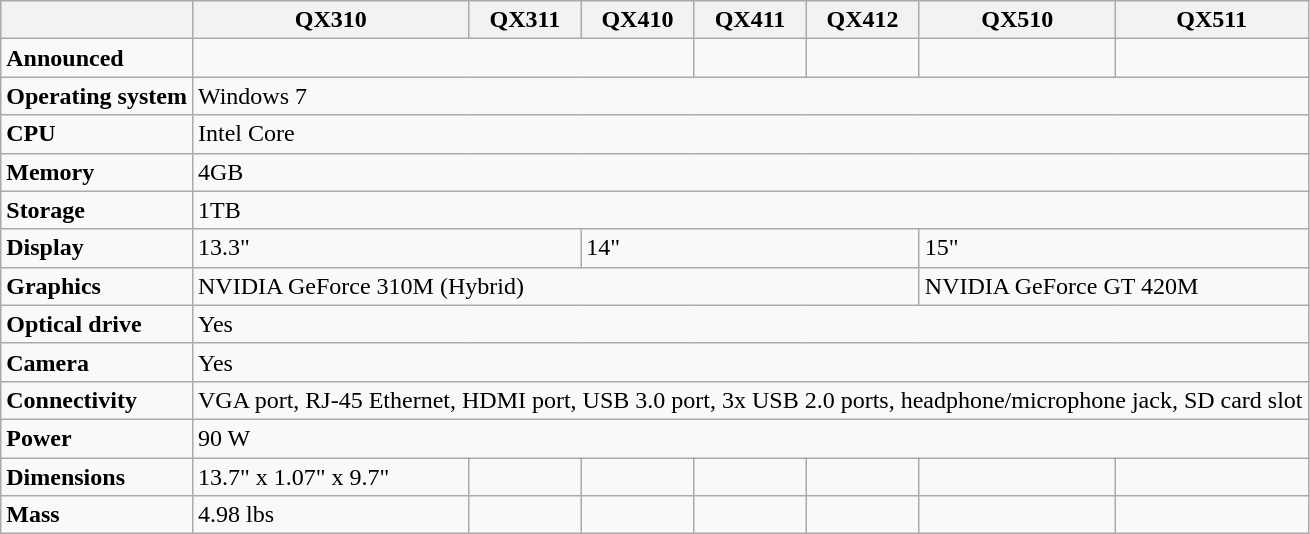<table class="wikitable">
<tr>
<th></th>
<th>QX310</th>
<th>QX311</th>
<th>QX410</th>
<th>QX411</th>
<th>QX412</th>
<th>QX510</th>
<th>QX511</th>
</tr>
<tr>
<td><strong>Announced</strong></td>
<td colspan="3"></td>
<td></td>
<td></td>
<td></td>
<td></td>
</tr>
<tr>
<td><strong>Operating system</strong></td>
<td colspan="7">Windows 7</td>
</tr>
<tr>
<td><strong>CPU</strong></td>
<td colspan="7">Intel Core</td>
</tr>
<tr>
<td><strong>Memory</strong></td>
<td colspan="7">4GB</td>
</tr>
<tr>
<td><strong>Storage</strong></td>
<td colspan="7">1TB</td>
</tr>
<tr>
<td><strong>Display</strong></td>
<td colspan="2">13.3"</td>
<td colspan="3">14"</td>
<td colspan="2">15"</td>
</tr>
<tr>
<td><strong>Graphics</strong></td>
<td colspan="5">NVIDIA GeForce 310M (Hybrid)</td>
<td colspan="2">NVIDIA GeForce GT 420M</td>
</tr>
<tr>
<td><strong>Optical drive</strong></td>
<td colspan="7">Yes</td>
</tr>
<tr>
<td><strong>Camera</strong></td>
<td colspan="7">Yes</td>
</tr>
<tr>
<td><strong>Connectivity</strong></td>
<td colspan="7">VGA port, RJ-45 Ethernet, HDMI port, USB 3.0 port, 3x USB 2.0 ports, headphone/microphone jack, SD card slot</td>
</tr>
<tr>
<td><strong>Power</strong></td>
<td colspan="7">90 W</td>
</tr>
<tr>
<td><strong>Dimensions</strong></td>
<td>13.7" x 1.07" x 9.7"</td>
<td></td>
<td></td>
<td></td>
<td></td>
<td></td>
<td></td>
</tr>
<tr>
<td><strong>Mass</strong></td>
<td>4.98 lbs</td>
<td></td>
<td></td>
<td></td>
<td></td>
<td></td>
<td></td>
</tr>
</table>
